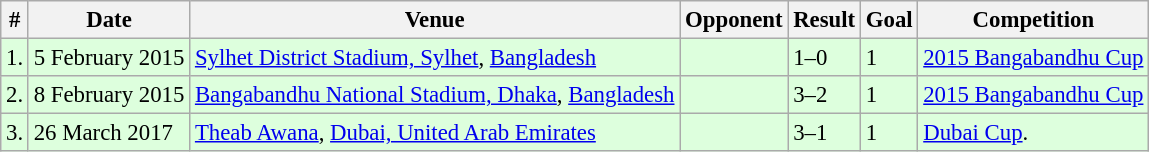<table class="wikitable" style="font-size: 95%;">
<tr>
<th>#</th>
<th>Date</th>
<th>Venue</th>
<th>Opponent</th>
<th>Result</th>
<th>Goal</th>
<th>Competition</th>
</tr>
<tr style="background:#dfd;">
<td>1.</td>
<td>5 February 2015</td>
<td><a href='#'>Sylhet District Stadium, Sylhet</a>, <a href='#'>Bangladesh</a></td>
<td></td>
<td>1–0</td>
<td>1</td>
<td><a href='#'>2015 Bangabandhu Cup</a></td>
</tr>
<tr style="background:#dfd;">
<td>2.</td>
<td>8 February 2015</td>
<td><a href='#'>Bangabandhu National Stadium, Dhaka</a>, <a href='#'>Bangladesh</a></td>
<td></td>
<td>3–2</td>
<td>1</td>
<td><a href='#'>2015 Bangabandhu Cup</a></td>
</tr>
<tr style="background:#dfd;">
<td>3.</td>
<td>26 March 2017</td>
<td><a href='#'>Theab Awana</a>, <a href='#'>Dubai, United Arab Emirates</a></td>
<td></td>
<td>3–1</td>
<td>1</td>
<td><a href='#'>Dubai Cup</a>.</td>
</tr>
</table>
